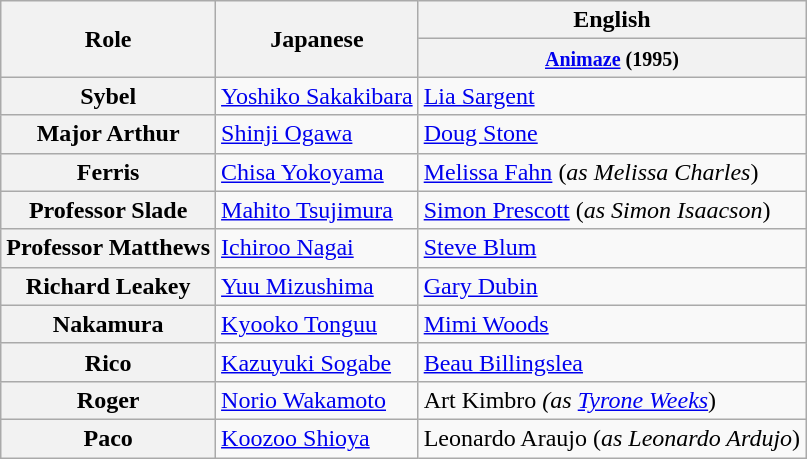<table class="wikitable">
<tr>
<th rowspan="2">Role</th>
<th rowspan="2">Japanese</th>
<th>English</th>
</tr>
<tr>
<th><small><a href='#'>Animaze</a> (1995)</small></th>
</tr>
<tr>
<th>Sybel</th>
<td><a href='#'>Yoshiko Sakakibara</a></td>
<td><a href='#'>Lia Sargent</a></td>
</tr>
<tr>
<th>Major Arthur</th>
<td><a href='#'>Shinji Ogawa</a></td>
<td><a href='#'>Doug Stone</a></td>
</tr>
<tr>
<th>Ferris</th>
<td><a href='#'>Chisa Yokoyama</a></td>
<td><a href='#'>Melissa Fahn</a> (<em>as Melissa Charles</em>)</td>
</tr>
<tr>
<th>Professor Slade</th>
<td><a href='#'>Mahito Tsujimura</a></td>
<td><a href='#'>Simon Prescott</a> (<em>as Simon Isaacson</em>)</td>
</tr>
<tr>
<th>Professor Matthews</th>
<td><a href='#'>Ichiroo Nagai</a></td>
<td><a href='#'>Steve Blum</a></td>
</tr>
<tr>
<th>Richard Leakey</th>
<td><a href='#'>Yuu Mizushima</a></td>
<td><a href='#'>Gary Dubin</a></td>
</tr>
<tr>
<th>Nakamura</th>
<td><a href='#'>Kyooko Tonguu</a></td>
<td><a href='#'>Mimi Woods</a></td>
</tr>
<tr>
<th>Rico</th>
<td><a href='#'>Kazuyuki Sogabe</a></td>
<td><a href='#'>Beau Billingslea</a></td>
</tr>
<tr>
<th>Roger</th>
<td><a href='#'>Norio Wakamoto</a></td>
<td>Art Kimbro <em>(as <a href='#'>Tyrone Weeks</a></em>)</td>
</tr>
<tr>
<th>Paco</th>
<td><a href='#'>Koozoo Shioya</a></td>
<td>Leonardo Araujo (<em>as Leonardo Ardujo</em>)</td>
</tr>
</table>
